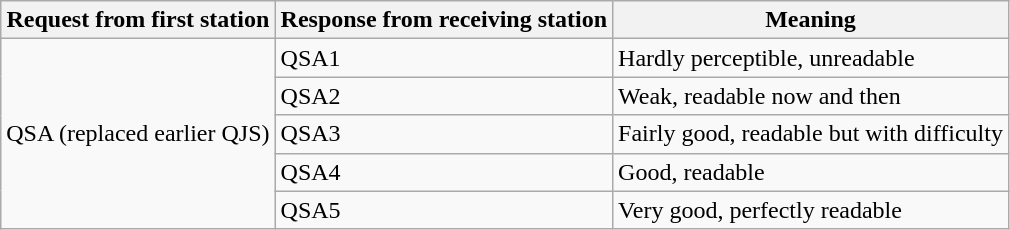<table class="wikitable">
<tr>
<th>Request from first station</th>
<th>Response from receiving station</th>
<th>Meaning</th>
</tr>
<tr>
<td rowspan="5">QSA (replaced earlier QJS)</td>
<td>QSA1</td>
<td>Hardly perceptible, unreadable</td>
</tr>
<tr>
<td>QSA2</td>
<td>Weak, readable now and then</td>
</tr>
<tr>
<td>QSA3</td>
<td>Fairly good, readable but with difficulty</td>
</tr>
<tr>
<td>QSA4</td>
<td>Good, readable</td>
</tr>
<tr>
<td>QSA5</td>
<td>Very good, perfectly readable</td>
</tr>
</table>
